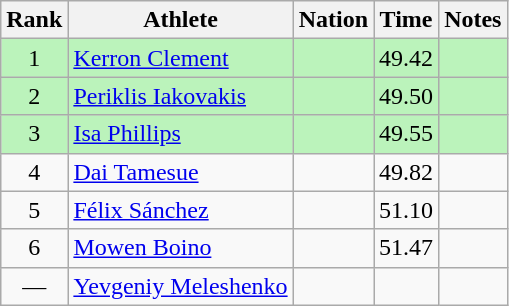<table class="wikitable sortable" style="text-align:center">
<tr>
<th>Rank</th>
<th>Athlete</th>
<th>Nation</th>
<th>Time</th>
<th>Notes</th>
</tr>
<tr bgcolor=bbf3bb>
<td>1</td>
<td align=left><a href='#'>Kerron Clement</a></td>
<td align=left></td>
<td>49.42</td>
<td></td>
</tr>
<tr bgcolor=bbf3bb>
<td>2</td>
<td align=left><a href='#'>Periklis Iakovakis</a></td>
<td align=left></td>
<td>49.50</td>
<td></td>
</tr>
<tr bgcolor=bbf3bb>
<td>3</td>
<td align=left><a href='#'>Isa Phillips</a></td>
<td align=left></td>
<td>49.55</td>
<td></td>
</tr>
<tr>
<td>4</td>
<td align=left><a href='#'>Dai Tamesue</a></td>
<td align=left></td>
<td>49.82</td>
<td></td>
</tr>
<tr>
<td>5</td>
<td align=left><a href='#'>Félix Sánchez</a></td>
<td align=left></td>
<td>51.10</td>
<td></td>
</tr>
<tr>
<td>6</td>
<td align=left><a href='#'>Mowen Boino</a></td>
<td align=left></td>
<td>51.47</td>
<td></td>
</tr>
<tr>
<td data-sort-value=7>—</td>
<td align=left><a href='#'>Yevgeniy Meleshenko</a></td>
<td align=left></td>
<td data-sort-value=80.00></td>
<td></td>
</tr>
</table>
